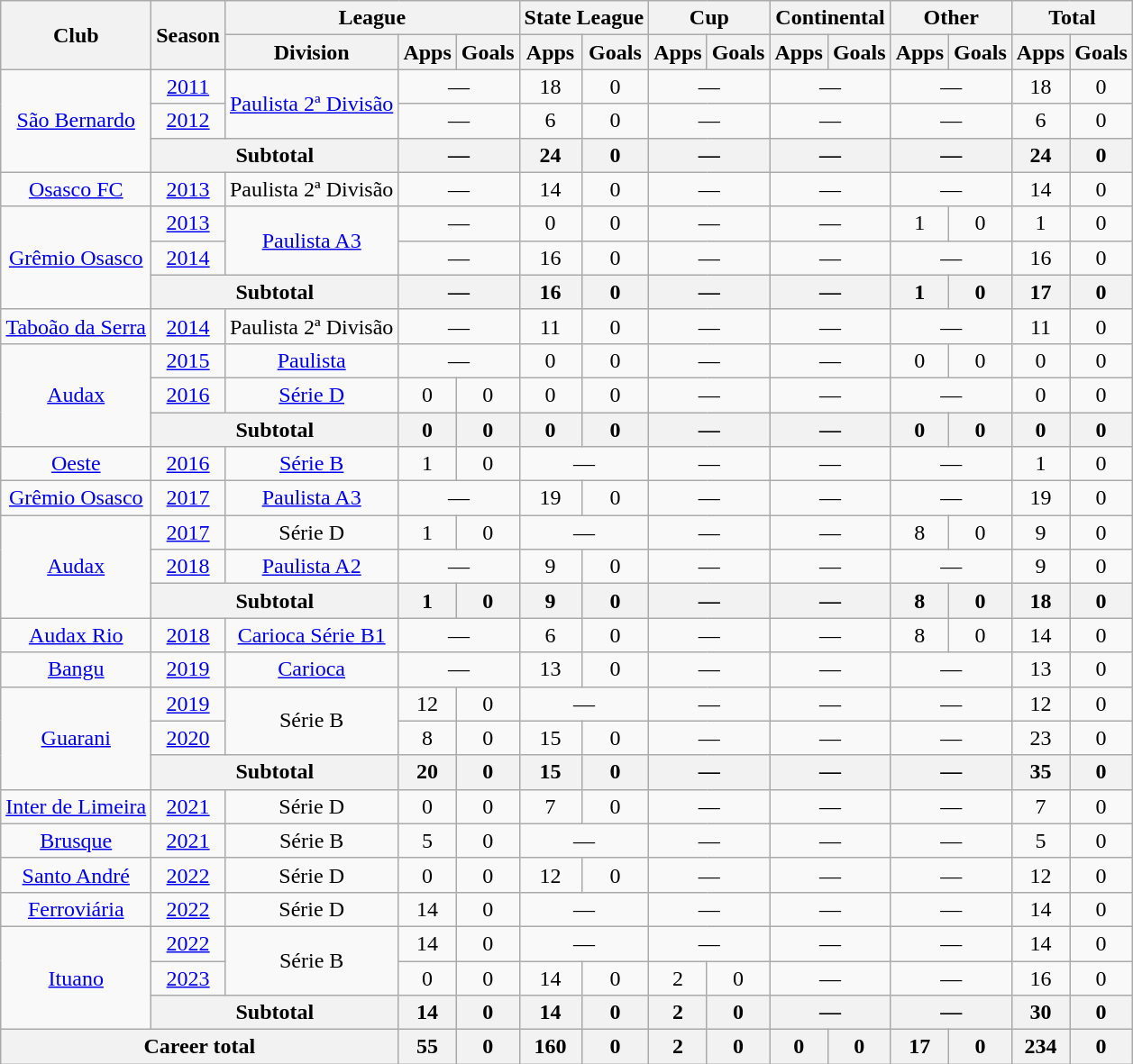<table class="wikitable" style="text-align: center;">
<tr>
<th rowspan="2">Club</th>
<th rowspan="2">Season</th>
<th colspan="3">League</th>
<th colspan="2">State League</th>
<th colspan="2">Cup</th>
<th colspan="2">Continental</th>
<th colspan="2">Other</th>
<th colspan="2">Total</th>
</tr>
<tr>
<th>Division</th>
<th>Apps</th>
<th>Goals</th>
<th>Apps</th>
<th>Goals</th>
<th>Apps</th>
<th>Goals</th>
<th>Apps</th>
<th>Goals</th>
<th>Apps</th>
<th>Goals</th>
<th>Apps</th>
<th>Goals</th>
</tr>
<tr>
<td rowspan="3" align="center"><a href='#'>São Bernardo</a></td>
<td><a href='#'>2011</a></td>
<td rowspan="2"><a href='#'>Paulista 2ª Divisão</a></td>
<td colspan="2">—</td>
<td>18</td>
<td>0</td>
<td colspan="2">—</td>
<td colspan="2">—</td>
<td colspan="2">—</td>
<td>18</td>
<td>0</td>
</tr>
<tr>
<td><a href='#'>2012</a></td>
<td colspan="2">—</td>
<td>6</td>
<td>0</td>
<td colspan="2">—</td>
<td colspan="2">—</td>
<td colspan="2">—</td>
<td>6</td>
<td>0</td>
</tr>
<tr>
<th colspan="2">Subtotal</th>
<th colspan="2">—</th>
<th>24</th>
<th>0</th>
<th colspan="2">—</th>
<th colspan="2">—</th>
<th colspan="2">—</th>
<th>24</th>
<th>0</th>
</tr>
<tr>
<td align="center"><a href='#'>Osasco FC</a></td>
<td><a href='#'>2013</a></td>
<td>Paulista 2ª Divisão</td>
<td colspan="2">—</td>
<td>14</td>
<td>0</td>
<td colspan="2">—</td>
<td colspan="2">—</td>
<td colspan="2">—</td>
<td>14</td>
<td>0</td>
</tr>
<tr>
<td rowspan="3" align="center"><a href='#'>Grêmio Osasco</a></td>
<td><a href='#'>2013</a></td>
<td rowspan="2"><a href='#'>Paulista A3</a></td>
<td colspan="2">—</td>
<td>0</td>
<td>0</td>
<td colspan="2">—</td>
<td colspan="2">—</td>
<td>1</td>
<td>0</td>
<td>1</td>
<td>0</td>
</tr>
<tr>
<td><a href='#'>2014</a></td>
<td colspan="2">—</td>
<td>16</td>
<td>0</td>
<td colspan="2">—</td>
<td colspan="2">—</td>
<td colspan="2">—</td>
<td>16</td>
<td>0</td>
</tr>
<tr>
<th colspan="2">Subtotal</th>
<th colspan="2">—</th>
<th>16</th>
<th>0</th>
<th colspan="2">—</th>
<th colspan="2">—</th>
<th>1</th>
<th>0</th>
<th>17</th>
<th>0</th>
</tr>
<tr>
<td align="center"><a href='#'>Taboão da Serra</a></td>
<td><a href='#'>2014</a></td>
<td>Paulista 2ª Divisão</td>
<td colspan="2">—</td>
<td>11</td>
<td>0</td>
<td colspan="2">—</td>
<td colspan="2">—</td>
<td colspan="2">—</td>
<td>11</td>
<td>0</td>
</tr>
<tr>
<td rowspan="3" align="center"><a href='#'>Audax</a></td>
<td><a href='#'>2015</a></td>
<td><a href='#'>Paulista</a></td>
<td colspan="2">—</td>
<td>0</td>
<td>0</td>
<td colspan="2">—</td>
<td colspan="2">—</td>
<td>0</td>
<td>0</td>
<td>0</td>
<td>0</td>
</tr>
<tr>
<td><a href='#'>2016</a></td>
<td><a href='#'>Série D</a></td>
<td>0</td>
<td>0</td>
<td>0</td>
<td>0</td>
<td colspan="2">—</td>
<td colspan="2">—</td>
<td colspan="2">—</td>
<td>0</td>
<td>0</td>
</tr>
<tr>
<th colspan="2">Subtotal</th>
<th>0</th>
<th>0</th>
<th>0</th>
<th>0</th>
<th colspan="2">—</th>
<th colspan="2">—</th>
<th>0</th>
<th>0</th>
<th>0</th>
<th>0</th>
</tr>
<tr>
<td align="center"><a href='#'>Oeste</a></td>
<td><a href='#'>2016</a></td>
<td><a href='#'>Série B</a></td>
<td>1</td>
<td>0</td>
<td colspan="2">—</td>
<td colspan="2">—</td>
<td colspan="2">—</td>
<td colspan="2">—</td>
<td>1</td>
<td>0</td>
</tr>
<tr>
<td align="center"><a href='#'>Grêmio Osasco</a></td>
<td><a href='#'>2017</a></td>
<td><a href='#'>Paulista A3</a></td>
<td colspan="2">—</td>
<td>19</td>
<td>0</td>
<td colspan="2">—</td>
<td colspan="2">—</td>
<td colspan="2">—</td>
<td>19</td>
<td>0</td>
</tr>
<tr>
<td rowspan="3" align="center"><a href='#'>Audax</a></td>
<td><a href='#'>2017</a></td>
<td>Série D</td>
<td>1</td>
<td>0</td>
<td colspan="2">—</td>
<td colspan="2">—</td>
<td colspan="2">—</td>
<td>8</td>
<td>0</td>
<td>9</td>
<td>0</td>
</tr>
<tr>
<td><a href='#'>2018</a></td>
<td><a href='#'>Paulista A2</a></td>
<td colspan="2">—</td>
<td>9</td>
<td>0</td>
<td colspan="2">—</td>
<td colspan="2">—</td>
<td colspan="2">—</td>
<td>9</td>
<td>0</td>
</tr>
<tr>
<th colspan="2">Subtotal</th>
<th>1</th>
<th>0</th>
<th>9</th>
<th>0</th>
<th colspan="2">—</th>
<th colspan="2">—</th>
<th>8</th>
<th>0</th>
<th>18</th>
<th>0</th>
</tr>
<tr>
<td align="center"><a href='#'>Audax Rio</a></td>
<td><a href='#'>2018</a></td>
<td><a href='#'>Carioca Série B1</a></td>
<td colspan="2">—</td>
<td>6</td>
<td>0</td>
<td colspan="2">—</td>
<td colspan="2">—</td>
<td>8</td>
<td>0</td>
<td>14</td>
<td>0</td>
</tr>
<tr>
<td align="center"><a href='#'>Bangu</a></td>
<td><a href='#'>2019</a></td>
<td><a href='#'>Carioca</a></td>
<td colspan="2">—</td>
<td>13</td>
<td>0</td>
<td colspan="2">—</td>
<td colspan="2">—</td>
<td colspan="2">—</td>
<td>13</td>
<td>0</td>
</tr>
<tr>
<td rowspan="3" align="center"><a href='#'>Guarani</a></td>
<td><a href='#'>2019</a></td>
<td rowspan="2">Série B</td>
<td>12</td>
<td>0</td>
<td colspan="2">—</td>
<td colspan="2">—</td>
<td colspan="2">—</td>
<td colspan="2">—</td>
<td>12</td>
<td>0</td>
</tr>
<tr>
<td><a href='#'>2020</a></td>
<td>8</td>
<td>0</td>
<td>15</td>
<td>0</td>
<td colspan="2">—</td>
<td colspan="2">—</td>
<td colspan="2">—</td>
<td>23</td>
<td>0</td>
</tr>
<tr>
<th colspan="2">Subtotal</th>
<th>20</th>
<th>0</th>
<th>15</th>
<th>0</th>
<th colspan="2">—</th>
<th colspan="2">—</th>
<th colspan="2">—</th>
<th>35</th>
<th>0</th>
</tr>
<tr>
<td align="center"><a href='#'>Inter de Limeira</a></td>
<td><a href='#'>2021</a></td>
<td>Série D</td>
<td>0</td>
<td>0</td>
<td>7</td>
<td>0</td>
<td colspan="2">—</td>
<td colspan="2">—</td>
<td colspan="2">—</td>
<td>7</td>
<td>0</td>
</tr>
<tr>
<td align="center"><a href='#'>Brusque</a></td>
<td><a href='#'>2021</a></td>
<td>Série B</td>
<td>5</td>
<td>0</td>
<td colspan="2">—</td>
<td colspan="2">—</td>
<td colspan="2">—</td>
<td colspan="2">—</td>
<td>5</td>
<td>0</td>
</tr>
<tr>
<td align="center"><a href='#'>Santo André</a></td>
<td><a href='#'>2022</a></td>
<td>Série D</td>
<td>0</td>
<td>0</td>
<td>12</td>
<td>0</td>
<td colspan="2">—</td>
<td colspan="2">—</td>
<td colspan="2">—</td>
<td>12</td>
<td>0</td>
</tr>
<tr>
<td align="center"><a href='#'>Ferroviária</a></td>
<td><a href='#'>2022</a></td>
<td>Série D</td>
<td>14</td>
<td>0</td>
<td colspan="2">—</td>
<td colspan="2">—</td>
<td colspan="2">—</td>
<td colspan="2">—</td>
<td>14</td>
<td>0</td>
</tr>
<tr>
<td rowspan="3" align="center"><a href='#'>Ituano</a></td>
<td><a href='#'>2022</a></td>
<td rowspan="2">Série B</td>
<td>14</td>
<td>0</td>
<td colspan="2">—</td>
<td colspan="2">—</td>
<td colspan="2">—</td>
<td colspan="2">—</td>
<td>14</td>
<td>0</td>
</tr>
<tr>
<td><a href='#'>2023</a></td>
<td>0</td>
<td>0</td>
<td>14</td>
<td>0</td>
<td>2</td>
<td>0</td>
<td colspan="2">—</td>
<td colspan="2">—</td>
<td>16</td>
<td>0</td>
</tr>
<tr>
<th colspan="2">Subtotal</th>
<th>14</th>
<th>0</th>
<th>14</th>
<th>0</th>
<th>2</th>
<th>0</th>
<th colspan="2">—</th>
<th colspan="2">—</th>
<th>30</th>
<th>0</th>
</tr>
<tr>
<th colspan="3"><strong>Career total</strong></th>
<th>55</th>
<th>0</th>
<th>160</th>
<th>0</th>
<th>2</th>
<th>0</th>
<th>0</th>
<th>0</th>
<th>17</th>
<th>0</th>
<th>234</th>
<th>0</th>
</tr>
</table>
